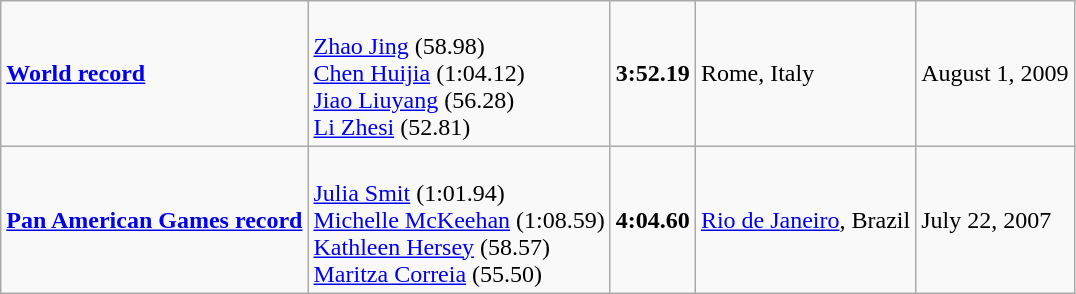<table class="wikitable">
<tr>
<td><strong><a href='#'>World record</a></strong></td>
<td><br><a href='#'>Zhao Jing</a> (58.98)<br><a href='#'>Chen Huijia</a> (1:04.12)<br><a href='#'>Jiao Liuyang</a> (56.28)<br><a href='#'>Li Zhesi</a> (52.81)</td>
<td><strong>3:52.19</strong></td>
<td>Rome, Italy</td>
<td>August 1, 2009</td>
</tr>
<tr>
<td><strong><a href='#'>Pan American Games record</a></strong></td>
<td><br><a href='#'>Julia Smit</a> (1:01.94)<br><a href='#'>Michelle McKeehan</a> (1:08.59)<br><a href='#'>Kathleen Hersey</a> (58.57)<br><a href='#'>Maritza Correia</a> (55.50)</td>
<td><strong>4:04.60</strong></td>
<td><a href='#'>Rio de Janeiro</a>, Brazil</td>
<td>July 22, 2007</td>
</tr>
</table>
